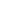<table style="width100%; text-align:center; font-weight:bold;">
<tr style="color:white;">
<td style="background:">3</td>
</tr>
<tr>
<td></td>
<td></td>
</tr>
</table>
